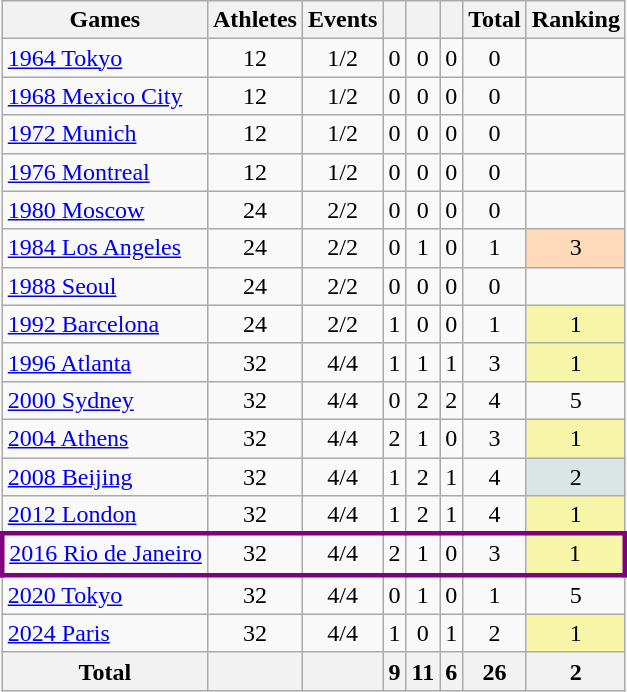<table class="wikitable sortable" style="text-align:center">
<tr>
<th>Games</th>
<th>Athletes</th>
<th>Events</th>
<th width:3em; font-weight:bold;"></th>
<th width:3em; font-weight:bold;"></th>
<th width:3em; font-weight:bold;"></th>
<th style="width:3; font-weight:bold;">Total</th>
<th>Ranking</th>
</tr>
<tr>
<td align=left> <a href='#'>1964 Tokyo</a></td>
<td>12</td>
<td>1/2</td>
<td>0</td>
<td>0</td>
<td>0</td>
<td>0</td>
<td></td>
</tr>
<tr>
<td align=left> <a href='#'>1968 Mexico City</a></td>
<td>12</td>
<td>1/2</td>
<td>0</td>
<td>0</td>
<td>0</td>
<td>0</td>
<td></td>
</tr>
<tr>
<td align=left> <a href='#'>1972 Munich</a></td>
<td>12</td>
<td>1/2</td>
<td>0</td>
<td>0</td>
<td>0</td>
<td>0</td>
<td></td>
</tr>
<tr>
<td align=left> <a href='#'>1976 Montreal</a></td>
<td>12</td>
<td>1/2</td>
<td>0</td>
<td>0</td>
<td>0</td>
<td>0</td>
<td></td>
</tr>
<tr>
<td align=left> <a href='#'>1980 Moscow</a></td>
<td>24</td>
<td>2/2</td>
<td>0</td>
<td>0</td>
<td>0</td>
<td>0</td>
<td></td>
</tr>
<tr>
<td align=left> <a href='#'>1984 Los Angeles</a></td>
<td>24</td>
<td>2/2</td>
<td>0</td>
<td>1</td>
<td>0</td>
<td>1</td>
<td bgcolor=ffdab9>3</td>
</tr>
<tr>
<td align=left> <a href='#'>1988 Seoul</a></td>
<td>24</td>
<td>2/2</td>
<td>0</td>
<td>0</td>
<td>0</td>
<td>0</td>
<td></td>
</tr>
<tr>
<td align=left> <a href='#'>1992 Barcelona</a></td>
<td>24</td>
<td>2/2</td>
<td>1</td>
<td>0</td>
<td>0</td>
<td>1</td>
<td bgcolor=F7F6A8>1</td>
</tr>
<tr>
<td align=left> <a href='#'>1996 Atlanta</a></td>
<td>32</td>
<td>4/4</td>
<td>1</td>
<td>1</td>
<td>1</td>
<td>3</td>
<td bgcolor=F7F6A8>1</td>
</tr>
<tr>
<td align=left> <a href='#'>2000 Sydney</a></td>
<td>32</td>
<td>4/4</td>
<td>0</td>
<td>2</td>
<td>2</td>
<td>4</td>
<td>5</td>
</tr>
<tr>
<td align=left> <a href='#'>2004 Athens</a></td>
<td>32</td>
<td>4/4</td>
<td>2</td>
<td>1</td>
<td>0</td>
<td>3</td>
<td bgcolor=F7F6A8>1</td>
</tr>
<tr>
<td align=left> <a href='#'>2008 Beijing</a></td>
<td>32</td>
<td>4/4</td>
<td>1</td>
<td>2</td>
<td>1</td>
<td>4</td>
<td bgcolor=dce5e5>2</td>
</tr>
<tr>
<td align=left> <a href='#'>2012 London</a></td>
<td>32</td>
<td>4/4</td>
<td>1</td>
<td>2</td>
<td>1</td>
<td>4</td>
<td bgcolor=F7F6A8>1</td>
</tr>
<tr>
</tr>
<tr align=center style="border: 3px solid purple">
<td align=left> <a href='#'>2016 Rio de Janeiro</a></td>
<td>32</td>
<td>4/4</td>
<td>2</td>
<td>1</td>
<td>0</td>
<td>3</td>
<td bgcolor=F7F6A8>1</td>
</tr>
<tr>
<td align=left> <a href='#'>2020 Tokyo</a></td>
<td>32</td>
<td>4/4</td>
<td>0</td>
<td>1</td>
<td>0</td>
<td>1</td>
<td>5</td>
</tr>
<tr>
<td align=left> <a href='#'>2024 Paris</a></td>
<td>32</td>
<td>4/4</td>
<td>1</td>
<td>0</td>
<td>1</td>
<td>2</td>
<td bgcolor=F7F6A8>1</td>
</tr>
<tr>
<th>Total</th>
<th></th>
<th></th>
<th>9</th>
<th>11</th>
<th>6</th>
<th>26</th>
<th bgcolor=dce5e5>2</th>
</tr>
</table>
